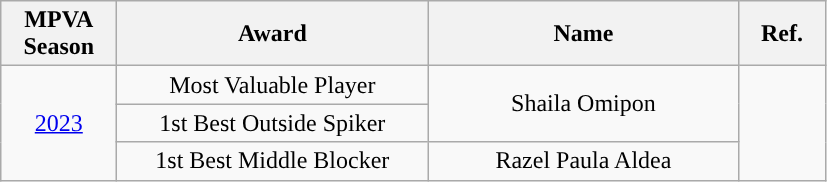<table class="wikitable">
<tr>
<th width=70px>MPVA Season</th>
<th width=200px>Award</th>
<th width=200px>Name</th>
<th width=50px>Ref.</th>
</tr>
<tr align=center>
<td rowspan=3><a href='#'>2023</a></td>
<td>Most Valuable Player</td>
<td rowspan=2>Shaila Omipon</td>
<td rowspan=3></td>
</tr>
<tr align=center>
<td>1st Best Outside Spiker</td>
</tr>
<tr align=center>
<td>1st Best Middle Blocker</td>
<td>Razel Paula Aldea</td>
</tr>
</table>
